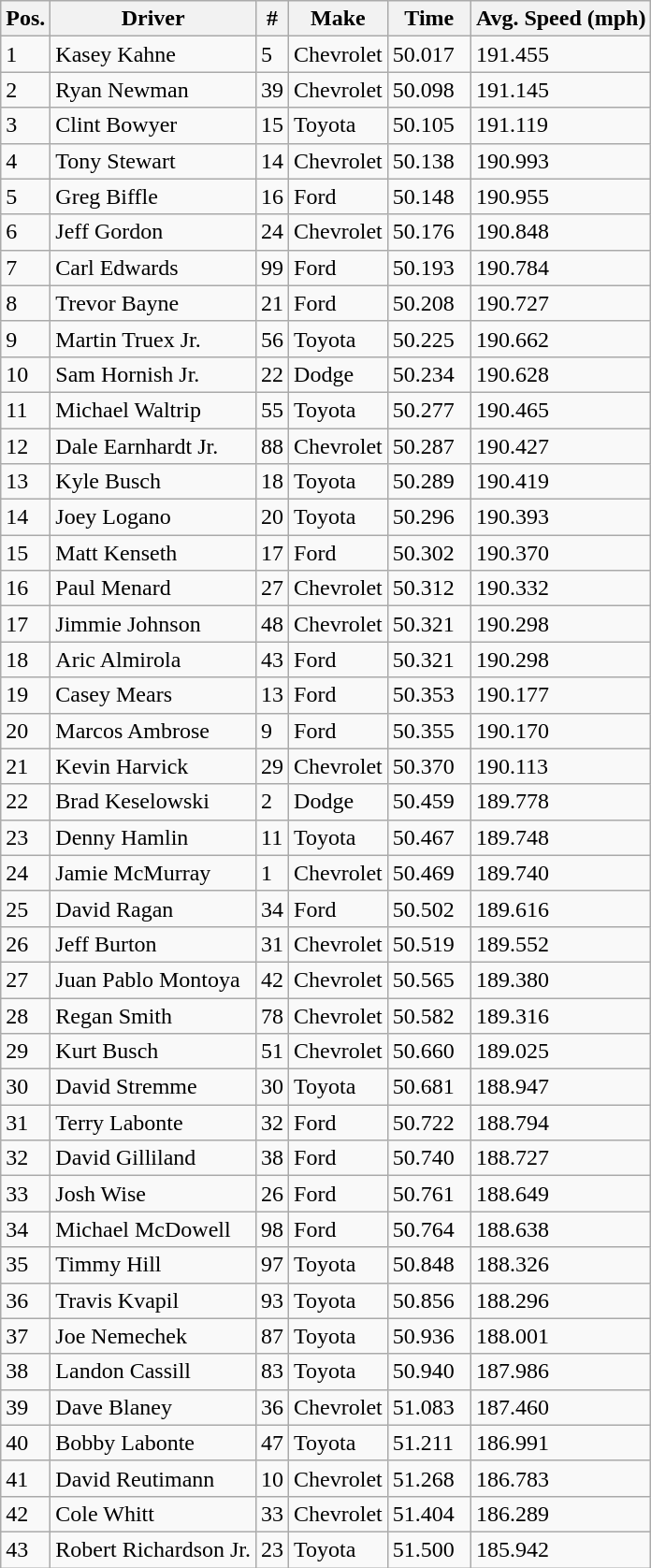<table class="wikitable">
<tr>
<th>Pos.</th>
<th>Driver</th>
<th>#</th>
<th>Make</th>
<th>Time</th>
<th>Avg. Speed (mph)</th>
</tr>
<tr>
<td>1</td>
<td>Kasey Kahne</td>
<td>5</td>
<td>Chevrolet</td>
<td>50.017  </td>
<td>191.455  </td>
</tr>
<tr>
<td>2</td>
<td>Ryan Newman</td>
<td>39</td>
<td>Chevrolet</td>
<td>50.098  </td>
<td>191.145  </td>
</tr>
<tr>
<td>3</td>
<td>Clint Bowyer</td>
<td>15</td>
<td>Toyota</td>
<td>50.105  </td>
<td>191.119  </td>
</tr>
<tr>
<td>4</td>
<td>Tony Stewart</td>
<td>14</td>
<td>Chevrolet</td>
<td>50.138  </td>
<td>190.993  </td>
</tr>
<tr>
<td>5</td>
<td>Greg Biffle</td>
<td>16</td>
<td>Ford</td>
<td>50.148  </td>
<td>190.955  </td>
</tr>
<tr>
<td>6</td>
<td>Jeff Gordon</td>
<td>24</td>
<td>Chevrolet</td>
<td>50.176  </td>
<td>190.848  </td>
</tr>
<tr>
<td>7</td>
<td>Carl Edwards</td>
<td>99</td>
<td>Ford</td>
<td>50.193  </td>
<td>190.784  </td>
</tr>
<tr>
<td>8</td>
<td>Trevor Bayne</td>
<td>21</td>
<td>Ford</td>
<td>50.208  </td>
<td>190.727  </td>
</tr>
<tr>
<td>9</td>
<td>Martin Truex Jr.</td>
<td>56</td>
<td>Toyota</td>
<td>50.225  </td>
<td>190.662  </td>
</tr>
<tr>
<td>10</td>
<td>Sam Hornish Jr.</td>
<td>22</td>
<td>Dodge</td>
<td>50.234  </td>
<td>190.628  </td>
</tr>
<tr>
<td>11</td>
<td>Michael Waltrip</td>
<td>55</td>
<td>Toyota</td>
<td>50.277  </td>
<td>190.465  </td>
</tr>
<tr>
<td>12</td>
<td>Dale Earnhardt Jr.</td>
<td>88</td>
<td>Chevrolet</td>
<td>50.287  </td>
<td>190.427  </td>
</tr>
<tr>
<td>13</td>
<td>Kyle Busch</td>
<td>18</td>
<td>Toyota</td>
<td>50.289  </td>
<td>190.419  </td>
</tr>
<tr>
<td>14</td>
<td>Joey Logano</td>
<td>20</td>
<td>Toyota</td>
<td>50.296  </td>
<td>190.393  </td>
</tr>
<tr>
<td>15</td>
<td>Matt Kenseth</td>
<td>17</td>
<td>Ford</td>
<td>50.302  </td>
<td>190.370  </td>
</tr>
<tr>
<td>16</td>
<td>Paul Menard</td>
<td>27</td>
<td>Chevrolet</td>
<td>50.312  </td>
<td>190.332  </td>
</tr>
<tr>
<td>17</td>
<td>Jimmie Johnson</td>
<td>48</td>
<td>Chevrolet</td>
<td>50.321  </td>
<td>190.298  </td>
</tr>
<tr>
<td>18</td>
<td>Aric Almirola</td>
<td>43</td>
<td>Ford</td>
<td>50.321  </td>
<td>190.298  </td>
</tr>
<tr>
<td>19</td>
<td>Casey Mears</td>
<td>13</td>
<td>Ford</td>
<td>50.353  </td>
<td>190.177  </td>
</tr>
<tr>
<td>20</td>
<td>Marcos Ambrose</td>
<td>9</td>
<td>Ford</td>
<td>50.355  </td>
<td>190.170  </td>
</tr>
<tr>
<td>21</td>
<td>Kevin Harvick</td>
<td>29</td>
<td>Chevrolet</td>
<td>50.370  </td>
<td>190.113  </td>
</tr>
<tr>
<td>22</td>
<td>Brad Keselowski</td>
<td>2</td>
<td>Dodge</td>
<td>50.459  </td>
<td>189.778  </td>
</tr>
<tr>
<td>23</td>
<td>Denny Hamlin</td>
<td>11</td>
<td>Toyota</td>
<td>50.467  </td>
<td>189.748  </td>
</tr>
<tr>
<td>24</td>
<td>Jamie McMurray</td>
<td>1</td>
<td>Chevrolet</td>
<td>50.469  </td>
<td>189.740  </td>
</tr>
<tr>
<td>25</td>
<td>David Ragan</td>
<td>34</td>
<td>Ford</td>
<td>50.502  </td>
<td>189.616  </td>
</tr>
<tr>
<td>26</td>
<td>Jeff Burton</td>
<td>31</td>
<td>Chevrolet</td>
<td>50.519  </td>
<td>189.552  </td>
</tr>
<tr>
<td>27</td>
<td>Juan Pablo Montoya</td>
<td>42</td>
<td>Chevrolet</td>
<td>50.565  </td>
<td>189.380  </td>
</tr>
<tr>
<td>28</td>
<td>Regan Smith</td>
<td>78</td>
<td>Chevrolet</td>
<td>50.582  </td>
<td>189.316  </td>
</tr>
<tr>
<td>29</td>
<td>Kurt Busch</td>
<td>51</td>
<td>Chevrolet</td>
<td>50.660  </td>
<td>189.025  </td>
</tr>
<tr>
<td>30</td>
<td>David Stremme</td>
<td>30</td>
<td>Toyota</td>
<td>50.681  </td>
<td>188.947  </td>
</tr>
<tr>
<td>31</td>
<td>Terry Labonte</td>
<td>32</td>
<td>Ford</td>
<td>50.722  </td>
<td>188.794  </td>
</tr>
<tr>
<td>32</td>
<td>David Gilliland</td>
<td>38</td>
<td>Ford</td>
<td>50.740  </td>
<td>188.727  </td>
</tr>
<tr>
<td>33</td>
<td>Josh Wise</td>
<td>26</td>
<td>Ford</td>
<td>50.761  </td>
<td>188.649  </td>
</tr>
<tr>
<td>34</td>
<td>Michael McDowell</td>
<td>98</td>
<td>Ford</td>
<td>50.764  </td>
<td>188.638  </td>
</tr>
<tr>
<td>35</td>
<td>Timmy Hill</td>
<td>97</td>
<td>Toyota</td>
<td>50.848  </td>
<td>188.326  </td>
</tr>
<tr>
<td>36</td>
<td>Travis Kvapil</td>
<td>93</td>
<td>Toyota</td>
<td>50.856  </td>
<td>188.296  </td>
</tr>
<tr>
<td>37</td>
<td>Joe Nemechek</td>
<td>87</td>
<td>Toyota</td>
<td>50.936  </td>
<td>188.001  </td>
</tr>
<tr>
<td>38</td>
<td>Landon Cassill</td>
<td>83</td>
<td>Toyota</td>
<td>50.940  </td>
<td>187.986  </td>
</tr>
<tr>
<td>39</td>
<td>Dave Blaney</td>
<td>36</td>
<td>Chevrolet</td>
<td>51.083  </td>
<td>187.460  </td>
</tr>
<tr>
<td>40</td>
<td>Bobby Labonte</td>
<td>47</td>
<td>Toyota</td>
<td>51.211  </td>
<td>186.991  </td>
</tr>
<tr>
<td>41</td>
<td>David Reutimann</td>
<td>10</td>
<td>Chevrolet</td>
<td>51.268  </td>
<td>186.783  </td>
</tr>
<tr>
<td>42</td>
<td>Cole Whitt</td>
<td>33</td>
<td>Chevrolet</td>
<td>51.404  </td>
<td>186.289  </td>
</tr>
<tr>
<td>43</td>
<td>Robert Richardson Jr.</td>
<td>23</td>
<td>Toyota</td>
<td>51.500  </td>
<td>185.942  </td>
</tr>
</table>
